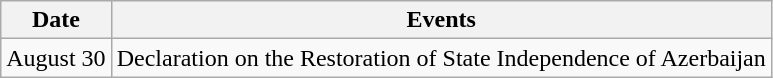<table class="wikitable">
<tr>
<th>Date</th>
<th>Events</th>
</tr>
<tr>
<td>August 30</td>
<td>Declaration on the Restoration of State Independence of Azerbaijan </td>
</tr>
</table>
